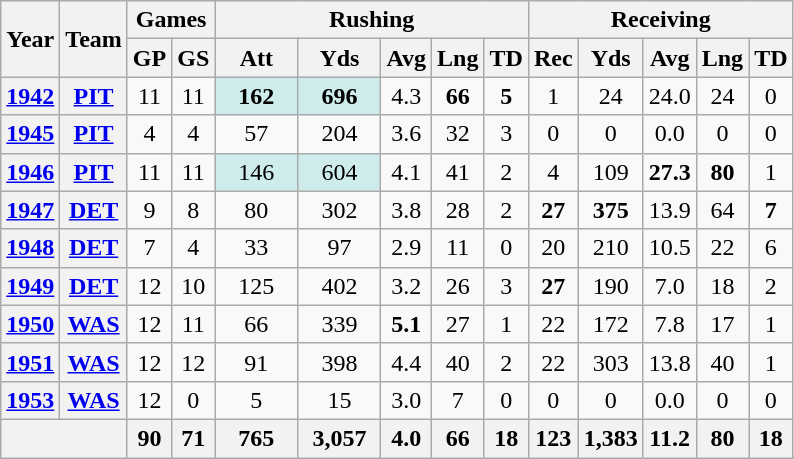<table class="wikitable" style="text-align:center;">
<tr>
<th rowspan="2">Year</th>
<th rowspan="2">Team</th>
<th colspan="2">Games</th>
<th colspan="5">Rushing</th>
<th colspan="5">Receiving</th>
</tr>
<tr>
<th>GP</th>
<th>GS</th>
<th>Att</th>
<th>Yds</th>
<th>Avg</th>
<th>Lng</th>
<th>TD</th>
<th>Rec</th>
<th>Yds</th>
<th>Avg</th>
<th>Lng</th>
<th>TD</th>
</tr>
<tr>
<th><a href='#'>1942</a></th>
<th><a href='#'>PIT</a></th>
<td>11</td>
<td>11</td>
<td style="background:#cfecec; width:3em;"><strong>162</strong></td>
<td style="background:#cfecec; width:3em;"><strong>696</strong></td>
<td>4.3</td>
<td><strong>66</strong></td>
<td><strong>5</strong></td>
<td>1</td>
<td>24</td>
<td>24.0</td>
<td>24</td>
<td>0</td>
</tr>
<tr>
<th><a href='#'>1945</a></th>
<th><a href='#'>PIT</a></th>
<td>4</td>
<td>4</td>
<td>57</td>
<td>204</td>
<td>3.6</td>
<td>32</td>
<td>3</td>
<td>0</td>
<td>0</td>
<td>0.0</td>
<td>0</td>
<td>0</td>
</tr>
<tr>
<th><a href='#'>1946</a></th>
<th><a href='#'>PIT</a></th>
<td>11</td>
<td>11</td>
<td style="background:#cfecec; width:3em;">146</td>
<td style="background:#cfecec; width:3em;">604</td>
<td>4.1</td>
<td>41</td>
<td>2</td>
<td>4</td>
<td>109</td>
<td><strong>27.3</strong></td>
<td><strong>80</strong></td>
<td>1</td>
</tr>
<tr>
<th><a href='#'>1947</a></th>
<th><a href='#'>DET</a></th>
<td>9</td>
<td>8</td>
<td>80</td>
<td>302</td>
<td>3.8</td>
<td>28</td>
<td>2</td>
<td><strong>27</strong></td>
<td><strong>375</strong></td>
<td>13.9</td>
<td>64</td>
<td><strong>7</strong></td>
</tr>
<tr>
<th><a href='#'>1948</a></th>
<th><a href='#'>DET</a></th>
<td>7</td>
<td>4</td>
<td>33</td>
<td>97</td>
<td>2.9</td>
<td>11</td>
<td>0</td>
<td>20</td>
<td>210</td>
<td>10.5</td>
<td>22</td>
<td>6</td>
</tr>
<tr>
<th><a href='#'>1949</a></th>
<th><a href='#'>DET</a></th>
<td>12</td>
<td>10</td>
<td>125</td>
<td>402</td>
<td>3.2</td>
<td>26</td>
<td>3</td>
<td><strong>27</strong></td>
<td>190</td>
<td>7.0</td>
<td>18</td>
<td>2</td>
</tr>
<tr>
<th><a href='#'>1950</a></th>
<th><a href='#'>WAS</a></th>
<td>12</td>
<td>11</td>
<td>66</td>
<td>339</td>
<td><strong>5.1</strong></td>
<td>27</td>
<td>1</td>
<td>22</td>
<td>172</td>
<td>7.8</td>
<td>17</td>
<td>1</td>
</tr>
<tr>
<th><a href='#'>1951</a></th>
<th><a href='#'>WAS</a></th>
<td>12</td>
<td>12</td>
<td>91</td>
<td>398</td>
<td>4.4</td>
<td>40</td>
<td>2</td>
<td>22</td>
<td>303</td>
<td>13.8</td>
<td>40</td>
<td>1</td>
</tr>
<tr>
<th><a href='#'>1953</a></th>
<th><a href='#'>WAS</a></th>
<td>12</td>
<td>0</td>
<td>5</td>
<td>15</td>
<td>3.0</td>
<td>7</td>
<td>0</td>
<td>0</td>
<td>0</td>
<td>0.0</td>
<td>0</td>
<td>0</td>
</tr>
<tr>
<th colspan="2"></th>
<th>90</th>
<th>71</th>
<th>765</th>
<th>3,057</th>
<th>4.0</th>
<th>66</th>
<th>18</th>
<th>123</th>
<th>1,383</th>
<th>11.2</th>
<th>80</th>
<th>18</th>
</tr>
</table>
